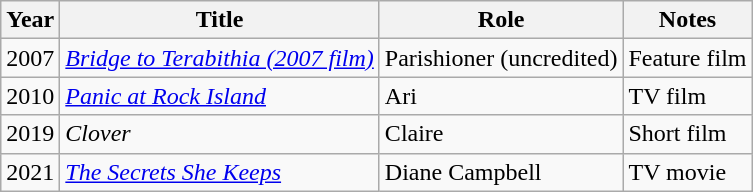<table class="wikitable">
<tr>
<th>Year</th>
<th>Title</th>
<th>Role</th>
<th>Notes</th>
</tr>
<tr>
<td>2007</td>
<td><em><a href='#'>Bridge to Terabithia (2007 film)</a></em></td>
<td>Parishioner (uncredited)</td>
<td>Feature film</td>
</tr>
<tr>
<td>2010</td>
<td><em><a href='#'>Panic at Rock Island</a></em></td>
<td>Ari</td>
<td>TV film</td>
</tr>
<tr>
<td>2019</td>
<td><em>Clover</em></td>
<td>Claire</td>
<td>Short film</td>
</tr>
<tr>
<td>2021</td>
<td><em><a href='#'>The Secrets She Keeps</a></em></td>
<td>Diane Campbell</td>
<td>TV movie</td>
</tr>
</table>
